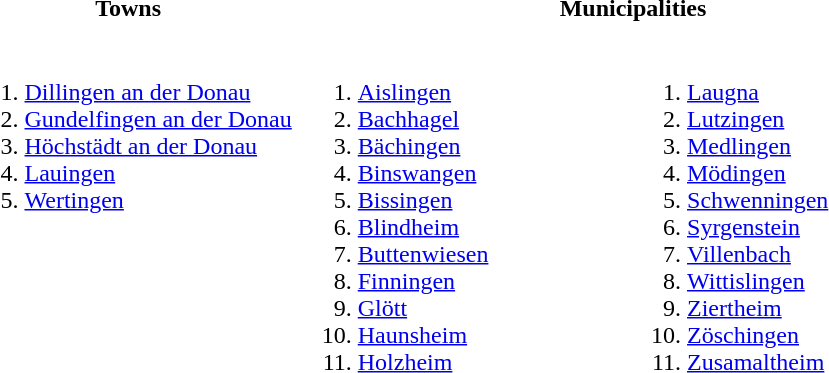<table>
<tr>
<th align=centre width=33%>Towns</th>
<th colspan=2 align=centre width=67%>Municipalities</th>
</tr>
<tr valign=top>
<td><br><ol><li><a href='#'>Dillingen an der Donau</a></li><li><a href='#'>Gundelfingen an der Donau</a></li><li><a href='#'>Höchstädt an der Donau</a></li><li><a href='#'>Lauingen</a></li><li><a href='#'>Wertingen</a></li></ol></td>
<td><br><ol><li><a href='#'>Aislingen</a></li><li><a href='#'>Bachhagel</a></li><li><a href='#'>Bächingen</a></li><li><a href='#'>Binswangen</a></li><li><a href='#'>Bissingen</a></li><li><a href='#'>Blindheim</a></li><li><a href='#'>Buttenwiesen</a></li><li><a href='#'>Finningen</a></li><li><a href='#'>Glött</a></li><li><a href='#'>Haunsheim</a></li><li><a href='#'>Holzheim</a></li></ol></td>
<td><br><ol>
<li> <a href='#'>Laugna</a>
<li> <a href='#'>Lutzingen</a>
<li> <a href='#'>Medlingen</a>
<li> <a href='#'>Mödingen</a>
<li> <a href='#'>Schwenningen</a>
<li> <a href='#'>Syrgenstein</a>
<li> <a href='#'>Villenbach</a>
<li> <a href='#'>Wittislingen</a>
<li> <a href='#'>Ziertheim</a>
<li> <a href='#'>Zöschingen</a>
<li> <a href='#'>Zusamaltheim</a>
</ol></td>
</tr>
</table>
